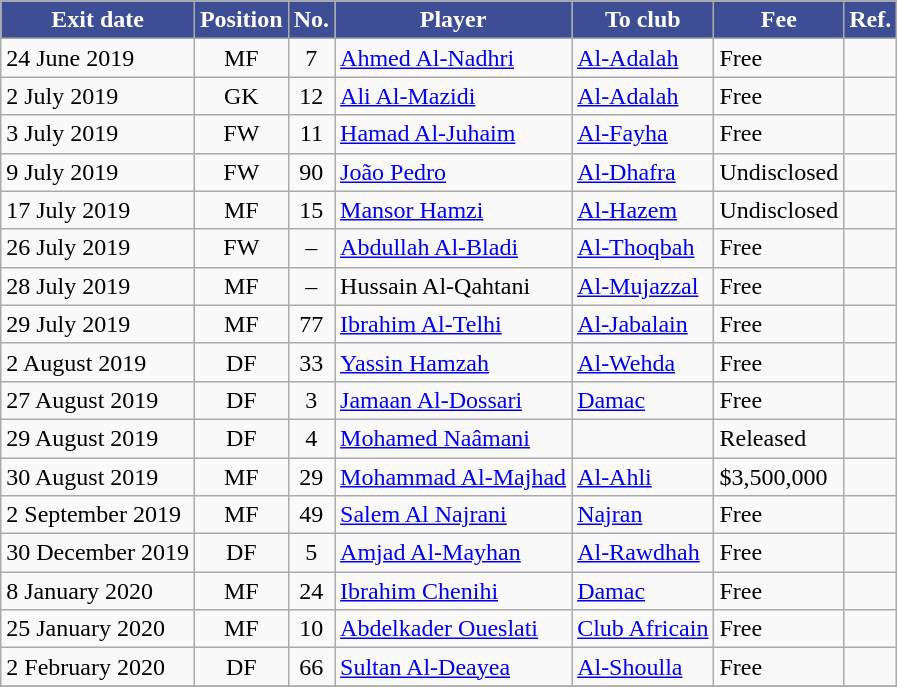<table class="wikitable sortable">
<tr>
<th style="background:#3D4E94; color:#FFFFFF;"><strong>Exit date</strong></th>
<th style="background:#3D4E94; color:#FFFFFF;"><strong>Position</strong></th>
<th style="background:#3D4E94; color:#FFFFFF;"><strong>No.</strong></th>
<th style="background:#3D4E94; color:#FFFFFF;"><strong>Player</strong></th>
<th style="background:#3D4E94; color:#FFFFFF;"><strong>To club</strong></th>
<th style="background:#3D4E94; color:#FFFFFF;"><strong>Fee</strong></th>
<th style="background:#3D4E94; color:#FFFFFF;"><strong>Ref.</strong></th>
</tr>
<tr>
<td>24 June 2019</td>
<td style="text-align:center;">MF</td>
<td style="text-align:center;">7</td>
<td style="text-align:left;"> <a href='#'>Ahmed Al-Nadhri</a></td>
<td style="text-align:left;"> <a href='#'>Al-Adalah</a></td>
<td>Free</td>
<td></td>
</tr>
<tr>
<td>2 July 2019</td>
<td style="text-align:center;">GK</td>
<td style="text-align:center;">12</td>
<td style="text-align:left;"> <a href='#'>Ali Al-Mazidi</a></td>
<td style="text-align:left;"> <a href='#'>Al-Adalah</a></td>
<td>Free</td>
<td></td>
</tr>
<tr>
<td>3 July 2019</td>
<td style="text-align:center;">FW</td>
<td style="text-align:center;">11</td>
<td style="text-align:left;"> <a href='#'>Hamad Al-Juhaim</a></td>
<td style="text-align:left;"> <a href='#'>Al-Fayha</a></td>
<td>Free</td>
<td></td>
</tr>
<tr>
<td>9 July 2019</td>
<td style="text-align:center;">FW</td>
<td style="text-align:center;">90</td>
<td style="text-align:left;"> <a href='#'>João Pedro</a></td>
<td style="text-align:left;"> <a href='#'>Al-Dhafra</a></td>
<td>Undisclosed</td>
<td></td>
</tr>
<tr>
<td>17 July 2019</td>
<td style="text-align:center;">MF</td>
<td style="text-align:center;">15</td>
<td style="text-align:left;"> <a href='#'>Mansor Hamzi</a></td>
<td style="text-align:left;"> <a href='#'>Al-Hazem</a></td>
<td>Undisclosed</td>
<td></td>
</tr>
<tr>
<td>26 July 2019</td>
<td style="text-align:center;">FW</td>
<td style="text-align:center;">–</td>
<td style="text-align:left;"> <a href='#'>Abdullah Al-Bladi</a></td>
<td style="text-align:left;"> <a href='#'>Al-Thoqbah</a></td>
<td>Free</td>
<td></td>
</tr>
<tr>
<td>28 July 2019</td>
<td style="text-align:center;">MF</td>
<td style="text-align:center;">–</td>
<td style="text-align:left;"> Hussain Al-Qahtani</td>
<td style="text-align:left;"> <a href='#'>Al-Mujazzal</a></td>
<td>Free</td>
<td></td>
</tr>
<tr>
<td>29 July 2019</td>
<td style="text-align:center;">MF</td>
<td style="text-align:center;">77</td>
<td style="text-align:left;"> <a href='#'>Ibrahim Al-Telhi</a></td>
<td style="text-align:left;"> <a href='#'>Al-Jabalain</a></td>
<td>Free</td>
<td></td>
</tr>
<tr>
<td>2 August 2019</td>
<td style="text-align:center;">DF</td>
<td style="text-align:center;">33</td>
<td style="text-align:left;"> <a href='#'>Yassin Hamzah</a></td>
<td style="text-align:left;"> <a href='#'>Al-Wehda</a></td>
<td>Free</td>
<td></td>
</tr>
<tr>
<td>27 August 2019</td>
<td style="text-align:center;">DF</td>
<td style="text-align:center;">3</td>
<td style="text-align:left;"> <a href='#'>Jamaan Al-Dossari</a></td>
<td style="text-align:left;"> <a href='#'>Damac</a></td>
<td>Free</td>
<td></td>
</tr>
<tr>
<td>29 August 2019</td>
<td style="text-align:center;">DF</td>
<td style="text-align:center;">4</td>
<td style="text-align:left;"> <a href='#'>Mohamed Naâmani</a></td>
<td style="text-align:left;"></td>
<td>Released</td>
<td></td>
</tr>
<tr>
<td>30 August 2019</td>
<td style="text-align:center;">MF</td>
<td style="text-align:center;">29</td>
<td style="text-align:left;"> <a href='#'>Mohammad Al-Majhad</a></td>
<td style="text-align:left;"> <a href='#'>Al-Ahli</a></td>
<td>$3,500,000</td>
<td></td>
</tr>
<tr>
<td>2 September 2019</td>
<td style="text-align:center;">MF</td>
<td style="text-align:center;">49</td>
<td style="text-align:left;"> <a href='#'>Salem Al Najrani</a></td>
<td style="text-align:left;"> <a href='#'>Najran</a></td>
<td>Free</td>
<td></td>
</tr>
<tr>
<td>30 December 2019</td>
<td style="text-align:center;">DF</td>
<td style="text-align:center;">5</td>
<td style="text-align:left;"> <a href='#'>Amjad Al-Mayhan</a></td>
<td style="text-align:left;"> <a href='#'>Al-Rawdhah</a></td>
<td>Free</td>
<td></td>
</tr>
<tr>
<td>8 January 2020</td>
<td style="text-align:center;">MF</td>
<td style="text-align:center;">24</td>
<td style="text-align:left;"> <a href='#'>Ibrahim Chenihi</a></td>
<td style="text-align:left;"> <a href='#'>Damac</a></td>
<td>Free</td>
<td></td>
</tr>
<tr>
<td>25 January 2020</td>
<td style="text-align:center;">MF</td>
<td style="text-align:center;">10</td>
<td style="text-align:left;"> <a href='#'>Abdelkader Oueslati</a></td>
<td style="text-align:left;"> <a href='#'>Club Africain</a></td>
<td>Free</td>
<td></td>
</tr>
<tr>
<td>2 February 2020</td>
<td style="text-align:center;">DF</td>
<td style="text-align:center;">66</td>
<td style="text-align:left;"> <a href='#'>Sultan Al-Deayea</a></td>
<td style="text-align:left;"> <a href='#'>Al-Shoulla</a></td>
<td>Free</td>
<td></td>
</tr>
<tr>
</tr>
</table>
